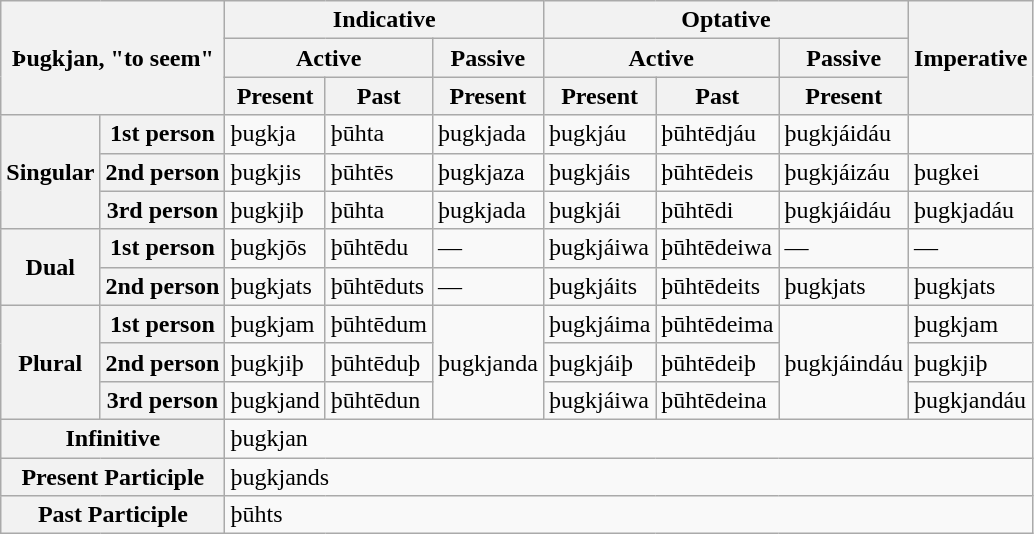<table class="wikitable mw-collapsible">
<tr>
<th colspan="2" rowspan="3">Þugkjan, "to seem"</th>
<th colspan="3">Indicative</th>
<th colspan="3">Optative</th>
<th rowspan="3">Imperative</th>
</tr>
<tr>
<th colspan="2">Active</th>
<th>Passive</th>
<th colspan="2">Active</th>
<th>Passive</th>
</tr>
<tr>
<th>Present</th>
<th>Past</th>
<th>Present</th>
<th>Present</th>
<th>Past</th>
<th>Present</th>
</tr>
<tr>
<th rowspan="3">Singular</th>
<th>1st person</th>
<td>þugkja</td>
<td>þūhta</td>
<td>þugkjada</td>
<td>þugkjáu</td>
<td>þūhtēdjáu</td>
<td>þugkjáidáu</td>
<td></td>
</tr>
<tr>
<th>2nd person</th>
<td>þugkjis</td>
<td>þūhtēs</td>
<td>þugkjaza</td>
<td>þugkjáis</td>
<td>þūhtēdeis</td>
<td>þugkjáizáu</td>
<td>þugkei</td>
</tr>
<tr>
<th>3rd person</th>
<td>þugkjiþ</td>
<td>þūhta</td>
<td>þugkjada</td>
<td>þugkjái</td>
<td>þūhtēdi</td>
<td>þugkjáidáu</td>
<td>þugkjadáu</td>
</tr>
<tr>
<th rowspan="2">Dual</th>
<th>1st person</th>
<td>þugkjōs</td>
<td>þūhtēdu</td>
<td>—</td>
<td>þugkjáiwa</td>
<td>þūhtēdeiwa</td>
<td>—</td>
<td>—</td>
</tr>
<tr>
<th>2nd person</th>
<td>þugkjats</td>
<td>þūhtēduts</td>
<td>—</td>
<td>þugkjáits</td>
<td>þūhtēdeits</td>
<td>þugkjats</td>
<td>þugkjats</td>
</tr>
<tr>
<th rowspan="3">Plural</th>
<th>1st person</th>
<td>þugkjam</td>
<td>þūhtēdum</td>
<td rowspan="3">þugkjanda</td>
<td>þugkjáima</td>
<td>þūhtēdeima</td>
<td rowspan="3">þugkjáindáu</td>
<td>þugkjam</td>
</tr>
<tr>
<th>2nd person</th>
<td>þugkjiþ</td>
<td>þūhtēduþ</td>
<td>þugkjáiþ</td>
<td>þūhtēdeiþ</td>
<td>þugkjiþ</td>
</tr>
<tr>
<th>3rd person</th>
<td>þugkjand</td>
<td>þūhtēdun</td>
<td>þugkjáiwa</td>
<td>þūhtēdeina</td>
<td>þugkjandáu</td>
</tr>
<tr>
<th colspan="2">Infinitive</th>
<td colspan="7">þugkjan</td>
</tr>
<tr>
<th colspan="2">Present Participle</th>
<td colspan="7">þugkjands</td>
</tr>
<tr>
<th colspan="2">Past Participle</th>
<td colspan="7">þūhts</td>
</tr>
</table>
